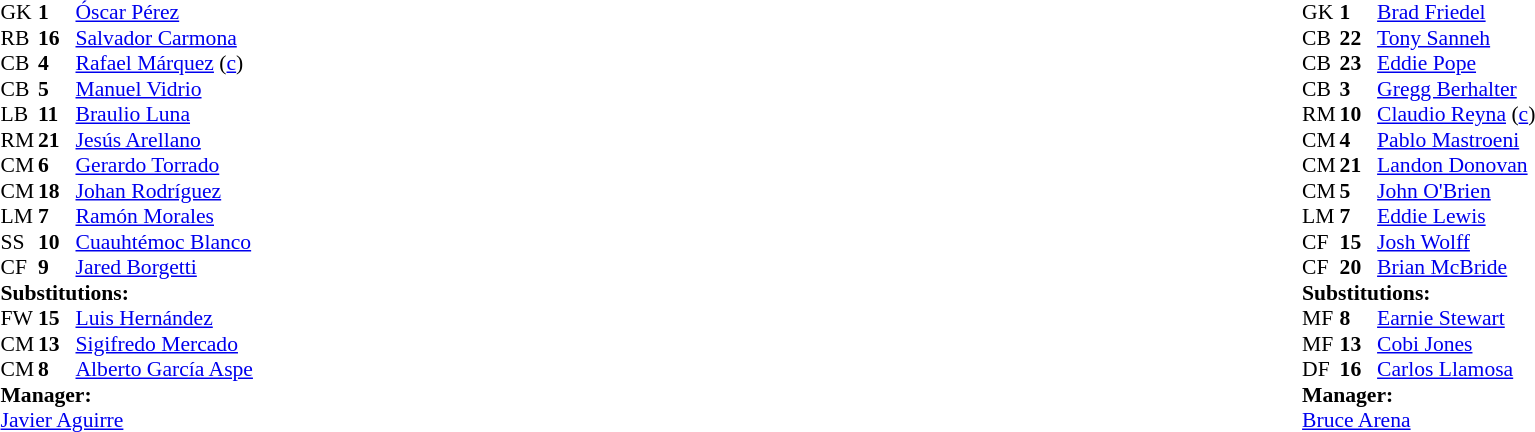<table width="100%">
<tr>
<td valign="top" width="50%"><br><table style="font-size: 90%" cellspacing="0" cellpadding="0">
<tr>
<th width="25"></th>
<th width="25"></th>
</tr>
<tr>
<td>GK</td>
<td><strong>1</strong></td>
<td><a href='#'>Óscar Pérez</a></td>
</tr>
<tr>
<td>RB</td>
<td><strong>16</strong></td>
<td><a href='#'>Salvador Carmona</a></td>
<td></td>
</tr>
<tr>
<td>CB</td>
<td><strong>4</strong></td>
<td><a href='#'>Rafael Márquez</a> (<a href='#'>c</a>)</td>
<td></td>
</tr>
<tr>
<td>CB</td>
<td><strong>5</strong></td>
<td><a href='#'>Manuel Vidrio</a></td>
<td></td>
<td></td>
</tr>
<tr>
<td>LB</td>
<td><strong>11</strong></td>
<td><a href='#'>Braulio Luna</a></td>
</tr>
<tr>
<td>RM</td>
<td><strong>21</strong></td>
<td><a href='#'>Jesús Arellano</a></td>
</tr>
<tr>
<td>CM</td>
<td><strong>6</strong></td>
<td><a href='#'>Gerardo Torrado</a></td>
<td></td>
<td></td>
</tr>
<tr>
<td>CM</td>
<td><strong>18</strong></td>
<td><a href='#'>Johan Rodríguez</a></td>
</tr>
<tr>
<td>LM</td>
<td><strong>7</strong></td>
<td><a href='#'>Ramón Morales</a></td>
<td></td>
<td></td>
</tr>
<tr>
<td>SS</td>
<td><strong>10</strong></td>
<td><a href='#'>Cuauhtémoc Blanco</a></td>
<td></td>
</tr>
<tr>
<td>CF</td>
<td><strong>9</strong></td>
<td><a href='#'>Jared Borgetti</a></td>
</tr>
<tr>
<td colspan=3><strong>Substitutions:</strong></td>
</tr>
<tr>
<td>FW</td>
<td><strong>15</strong></td>
<td><a href='#'>Luis Hernández</a></td>
<td></td>
<td></td>
</tr>
<tr>
<td>CM</td>
<td><strong>13</strong></td>
<td><a href='#'>Sigifredo Mercado</a></td>
<td></td>
<td></td>
</tr>
<tr>
<td>CM</td>
<td><strong>8</strong></td>
<td><a href='#'>Alberto García Aspe</a></td>
<td></td>
<td></td>
</tr>
<tr>
<td colspan=3><strong>Manager:</strong></td>
</tr>
<tr>
<td colspan="4"><a href='#'>Javier Aguirre</a></td>
</tr>
</table>
</td>
<td></td>
<td valign="top" width="50%"><br><table style="font-size: 90%" cellspacing="0" cellpadding="0" align="center">
<tr>
<th width="25"></th>
<th width="25"></th>
</tr>
<tr>
<td>GK</td>
<td><strong>1</strong></td>
<td><a href='#'>Brad Friedel</a></td>
<td></td>
</tr>
<tr>
<td>CB</td>
<td><strong>22</strong></td>
<td><a href='#'>Tony Sanneh</a></td>
</tr>
<tr>
<td>CB</td>
<td><strong>23</strong></td>
<td><a href='#'>Eddie Pope</a></td>
<td></td>
</tr>
<tr>
<td>CB</td>
<td><strong>3</strong></td>
<td><a href='#'>Gregg Berhalter</a></td>
<td></td>
</tr>
<tr>
<td>RM</td>
<td><strong>10</strong></td>
<td><a href='#'>Claudio Reyna</a> (<a href='#'>c</a>)</td>
</tr>
<tr>
<td>CM</td>
<td><strong>4</strong></td>
<td><a href='#'>Pablo Mastroeni</a></td>
<td></td>
<td></td>
</tr>
<tr>
<td>CM</td>
<td><strong>21</strong></td>
<td><a href='#'>Landon Donovan</a></td>
</tr>
<tr>
<td>CM</td>
<td><strong>5</strong></td>
<td><a href='#'>John O'Brien</a></td>
</tr>
<tr>
<td>LM</td>
<td><strong>7</strong></td>
<td><a href='#'>Eddie Lewis</a></td>
</tr>
<tr>
<td>CF</td>
<td><strong>15</strong></td>
<td><a href='#'>Josh Wolff</a></td>
<td></td>
<td></td>
</tr>
<tr>
<td>CF</td>
<td><strong>20</strong></td>
<td><a href='#'>Brian McBride</a></td>
<td></td>
<td></td>
</tr>
<tr>
<td colspan=3><strong>Substitutions:</strong></td>
</tr>
<tr>
<td>MF</td>
<td><strong>8</strong></td>
<td><a href='#'>Earnie Stewart</a></td>
<td></td>
<td></td>
</tr>
<tr>
<td>MF</td>
<td><strong>13</strong></td>
<td><a href='#'>Cobi Jones</a></td>
<td></td>
<td></td>
</tr>
<tr>
<td>DF</td>
<td><strong>16</strong></td>
<td><a href='#'>Carlos Llamosa</a></td>
<td></td>
<td></td>
</tr>
<tr>
<td colspan=3><strong>Manager:</strong></td>
</tr>
<tr>
<td colspan="4"><a href='#'>Bruce Arena</a></td>
</tr>
</table>
</td>
</tr>
</table>
